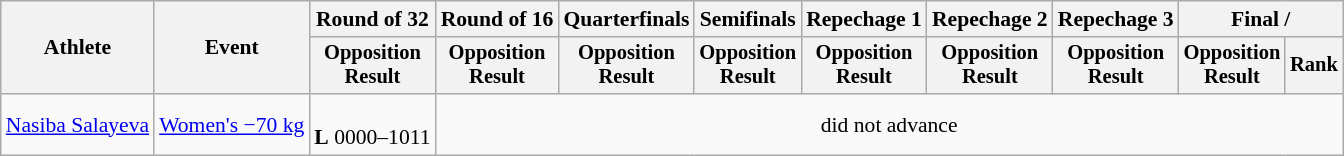<table class="wikitable" style="font-size:90%">
<tr>
<th rowspan="2">Athlete</th>
<th rowspan="2">Event</th>
<th>Round of 32</th>
<th>Round of 16</th>
<th>Quarterfinals</th>
<th>Semifinals</th>
<th>Repechage 1</th>
<th>Repechage 2</th>
<th>Repechage 3</th>
<th colspan=2>Final / </th>
</tr>
<tr style="font-size:95%">
<th>Opposition<br>Result</th>
<th>Opposition<br>Result</th>
<th>Opposition<br>Result</th>
<th>Opposition<br>Result</th>
<th>Opposition<br>Result</th>
<th>Opposition<br>Result</th>
<th>Opposition<br>Result</th>
<th>Opposition<br>Result</th>
<th>Rank</th>
</tr>
<tr align=center>
<td align=left><a href='#'>Nasiba Salayeva</a></td>
<td align=left><a href='#'>Women's −70 kg</a></td>
<td><br><strong>L</strong> 0000–1011</td>
<td colspan=8>did not advance</td>
</tr>
</table>
